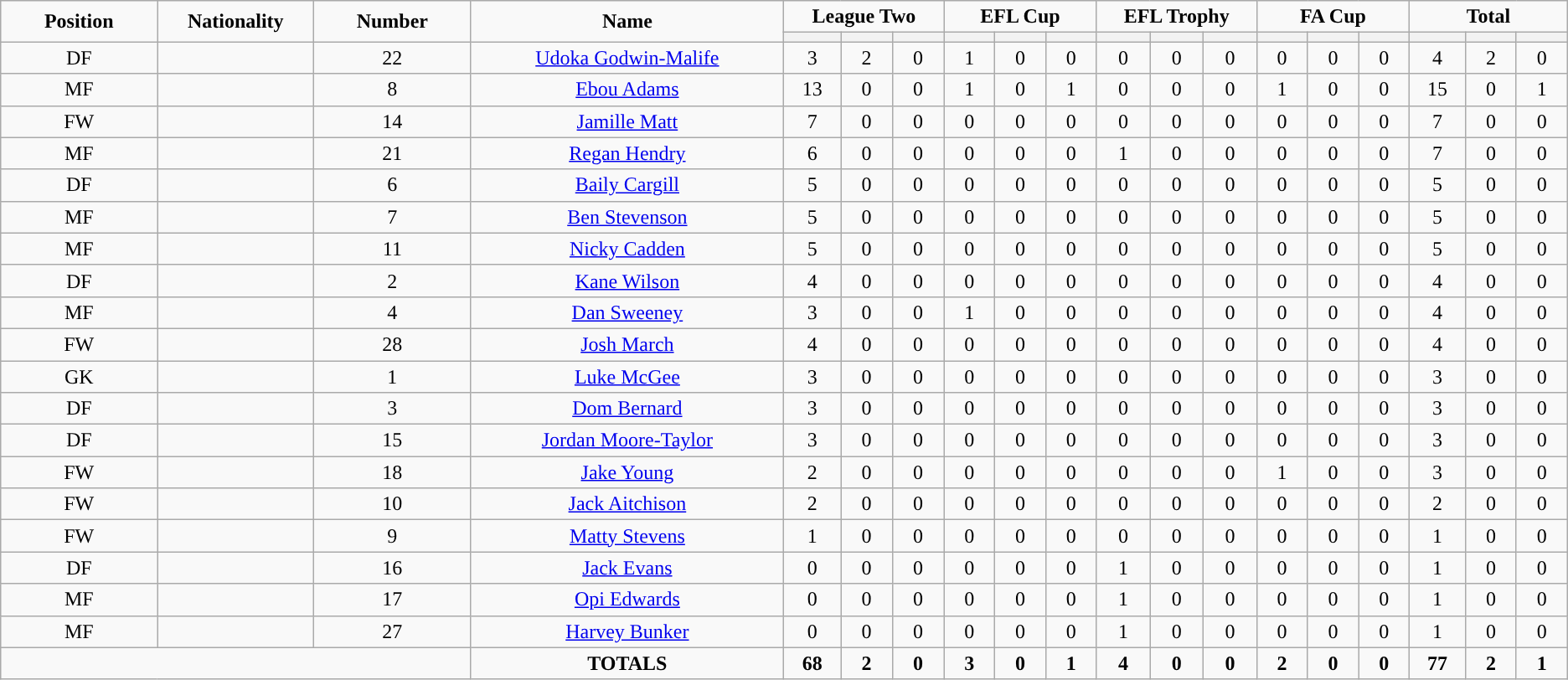<table class="wikitable" style="font-size: 100%; text-align: center;">
<tr>
<td rowspan="2" width="10%" align="center"><strong>Position</strong></td>
<td rowspan="2" width="10%" align="center"><strong>Nationality</strong></td>
<td rowspan="2" width="10%" align="center"><strong>Number</strong></td>
<td rowspan="2" width="20%" align="center"><strong>Name</strong></td>
<td colspan="3" align="center"><strong>League Two</strong></td>
<td colspan="3" align="center"><strong>EFL Cup</strong></td>
<td colspan="3" align="center"><strong>EFL Trophy</strong></td>
<td colspan="3" align="center"><strong>FA Cup</strong></td>
<td colspan="3" align="center"><strong>Total</strong></td>
</tr>
<tr>
<th width=60 style="background:"></th>
<th width=60 style="background:"></th>
<th width=60 style="background:"></th>
<th width=60 style="background:"></th>
<th width=60 style="background:"></th>
<th width=60 style="background:"></th>
<th width=60 style="background:"></th>
<th width=60 style="background:"></th>
<th width=60 style="background:"></th>
<th width=60 style="background:"></th>
<th width=60 style="background:"></th>
<th width=60 style="background:"></th>
<th width=60 style="background:"></th>
<th width=60 style="background:"></th>
<th width=60 style="background:"></th>
</tr>
<tr>
<td>DF</td>
<td></td>
<td>22</td>
<td><a href='#'>Udoka Godwin-Malife</a></td>
<td>3</td>
<td>2</td>
<td>0</td>
<td>1</td>
<td>0</td>
<td>0</td>
<td>0</td>
<td>0</td>
<td>0</td>
<td>0</td>
<td>0</td>
<td>0</td>
<td>4</td>
<td>2</td>
<td>0</td>
</tr>
<tr>
<td>MF</td>
<td></td>
<td>8</td>
<td><a href='#'>Ebou Adams</a></td>
<td>13</td>
<td>0</td>
<td>0</td>
<td>1</td>
<td>0</td>
<td>1</td>
<td>0</td>
<td>0</td>
<td>0</td>
<td>1</td>
<td>0</td>
<td>0</td>
<td>15</td>
<td>0</td>
<td>1</td>
</tr>
<tr>
<td>FW</td>
<td></td>
<td>14</td>
<td><a href='#'>Jamille Matt</a></td>
<td>7</td>
<td>0</td>
<td>0</td>
<td>0</td>
<td>0</td>
<td>0</td>
<td>0</td>
<td>0</td>
<td>0</td>
<td>0</td>
<td>0</td>
<td>0</td>
<td>7</td>
<td>0</td>
<td>0</td>
</tr>
<tr>
<td>MF</td>
<td></td>
<td>21</td>
<td><a href='#'>Regan Hendry</a></td>
<td>6</td>
<td>0</td>
<td>0</td>
<td>0</td>
<td>0</td>
<td>0</td>
<td>1</td>
<td>0</td>
<td>0</td>
<td>0</td>
<td>0</td>
<td>0</td>
<td>7</td>
<td>0</td>
<td>0</td>
</tr>
<tr>
<td>DF</td>
<td></td>
<td>6</td>
<td><a href='#'>Baily Cargill</a></td>
<td>5</td>
<td>0</td>
<td>0</td>
<td>0</td>
<td>0</td>
<td>0</td>
<td>0</td>
<td>0</td>
<td>0</td>
<td>0</td>
<td>0</td>
<td>0</td>
<td>5</td>
<td>0</td>
<td>0</td>
</tr>
<tr>
<td>MF</td>
<td></td>
<td>7</td>
<td><a href='#'>Ben Stevenson</a></td>
<td>5</td>
<td>0</td>
<td>0</td>
<td>0</td>
<td>0</td>
<td>0</td>
<td>0</td>
<td>0</td>
<td>0</td>
<td>0</td>
<td>0</td>
<td>0</td>
<td>5</td>
<td>0</td>
<td>0</td>
</tr>
<tr>
<td>MF</td>
<td></td>
<td>11</td>
<td><a href='#'>Nicky Cadden</a></td>
<td>5</td>
<td>0</td>
<td>0</td>
<td>0</td>
<td>0</td>
<td>0</td>
<td>0</td>
<td>0</td>
<td>0</td>
<td>0</td>
<td>0</td>
<td>0</td>
<td>5</td>
<td>0</td>
<td>0</td>
</tr>
<tr>
<td>DF</td>
<td></td>
<td>2</td>
<td><a href='#'>Kane Wilson</a></td>
<td>4</td>
<td>0</td>
<td>0</td>
<td>0</td>
<td>0</td>
<td>0</td>
<td>0</td>
<td>0</td>
<td>0</td>
<td>0</td>
<td>0</td>
<td>0</td>
<td>4</td>
<td>0</td>
<td>0</td>
</tr>
<tr>
<td>MF</td>
<td></td>
<td>4</td>
<td><a href='#'>Dan Sweeney</a></td>
<td>3</td>
<td>0</td>
<td>0</td>
<td>1</td>
<td>0</td>
<td>0</td>
<td>0</td>
<td>0</td>
<td>0</td>
<td>0</td>
<td>0</td>
<td>0</td>
<td>4</td>
<td>0</td>
<td>0</td>
</tr>
<tr>
<td>FW</td>
<td></td>
<td>28</td>
<td><a href='#'>Josh March</a></td>
<td>4</td>
<td>0</td>
<td>0</td>
<td>0</td>
<td>0</td>
<td>0</td>
<td>0</td>
<td>0</td>
<td>0</td>
<td>0</td>
<td>0</td>
<td>0</td>
<td>4</td>
<td>0</td>
<td>0</td>
</tr>
<tr>
<td>GK</td>
<td></td>
<td>1</td>
<td><a href='#'>Luke McGee</a></td>
<td>3</td>
<td>0</td>
<td>0</td>
<td>0</td>
<td>0</td>
<td>0</td>
<td>0</td>
<td>0</td>
<td>0</td>
<td>0</td>
<td>0</td>
<td>0</td>
<td>3</td>
<td>0</td>
<td>0</td>
</tr>
<tr>
<td>DF</td>
<td></td>
<td>3</td>
<td><a href='#'>Dom Bernard</a></td>
<td>3</td>
<td>0</td>
<td>0</td>
<td>0</td>
<td>0</td>
<td>0</td>
<td>0</td>
<td>0</td>
<td>0</td>
<td>0</td>
<td>0</td>
<td>0</td>
<td>3</td>
<td>0</td>
<td>0</td>
</tr>
<tr>
<td>DF</td>
<td></td>
<td>15</td>
<td><a href='#'>Jordan Moore-Taylor</a></td>
<td>3</td>
<td>0</td>
<td>0</td>
<td>0</td>
<td>0</td>
<td>0</td>
<td>0</td>
<td>0</td>
<td>0</td>
<td>0</td>
<td>0</td>
<td>0</td>
<td>3</td>
<td>0</td>
<td>0</td>
</tr>
<tr>
<td>FW</td>
<td></td>
<td>18</td>
<td><a href='#'>Jake Young</a></td>
<td>2</td>
<td>0</td>
<td>0</td>
<td>0</td>
<td>0</td>
<td>0</td>
<td>0</td>
<td>0</td>
<td>0</td>
<td>1</td>
<td>0</td>
<td>0</td>
<td>3</td>
<td>0</td>
<td>0</td>
</tr>
<tr>
<td>FW</td>
<td></td>
<td>10</td>
<td><a href='#'>Jack Aitchison</a></td>
<td>2</td>
<td>0</td>
<td>0</td>
<td>0</td>
<td>0</td>
<td>0</td>
<td>0</td>
<td>0</td>
<td>0</td>
<td>0</td>
<td>0</td>
<td>0</td>
<td>2</td>
<td>0</td>
<td>0</td>
</tr>
<tr>
<td>FW</td>
<td></td>
<td>9</td>
<td><a href='#'>Matty Stevens</a></td>
<td>1</td>
<td>0</td>
<td>0</td>
<td>0</td>
<td>0</td>
<td>0</td>
<td>0</td>
<td>0</td>
<td>0</td>
<td>0</td>
<td>0</td>
<td>0</td>
<td>1</td>
<td>0</td>
<td>0</td>
</tr>
<tr>
<td>DF</td>
<td></td>
<td>16</td>
<td><a href='#'>Jack Evans</a></td>
<td>0</td>
<td>0</td>
<td>0</td>
<td>0</td>
<td>0</td>
<td>0</td>
<td>1</td>
<td>0</td>
<td>0</td>
<td>0</td>
<td>0</td>
<td>0</td>
<td>1</td>
<td>0</td>
<td>0</td>
</tr>
<tr>
<td>MF</td>
<td></td>
<td>17</td>
<td><a href='#'>Opi Edwards</a></td>
<td>0</td>
<td>0</td>
<td>0</td>
<td>0</td>
<td>0</td>
<td>0</td>
<td>1</td>
<td>0</td>
<td>0</td>
<td>0</td>
<td>0</td>
<td>0</td>
<td>1</td>
<td>0</td>
<td>0</td>
</tr>
<tr>
<td>MF</td>
<td></td>
<td>27</td>
<td><a href='#'>Harvey Bunker</a></td>
<td>0</td>
<td>0</td>
<td>0</td>
<td>0</td>
<td>0</td>
<td>0</td>
<td>1</td>
<td>0</td>
<td>0</td>
<td>0</td>
<td>0</td>
<td>0</td>
<td>1</td>
<td>0</td>
<td>0</td>
</tr>
<tr>
<td colspan="3"></td>
<td><strong>TOTALS</strong></td>
<td><strong>68</strong></td>
<td><strong>2</strong></td>
<td><strong>0</strong></td>
<td><strong>3</strong></td>
<td><strong>0</strong></td>
<td><strong>1</strong></td>
<td><strong>4</strong></td>
<td><strong>0</strong></td>
<td><strong>0</strong></td>
<td><strong>2</strong></td>
<td><strong>0</strong></td>
<td><strong>0</strong></td>
<td><strong>77</strong></td>
<td><strong>2</strong></td>
<td><strong>1</strong></td>
</tr>
</table>
